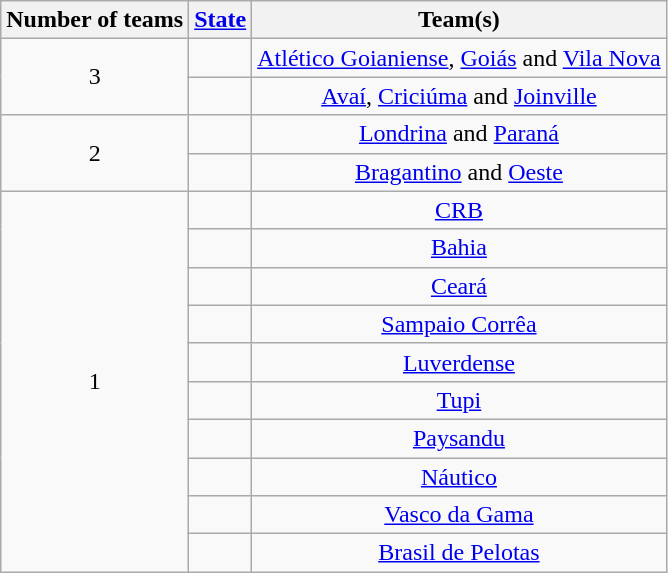<table class="wikitable" style="text-align:center">
<tr>
<th>Number of teams</th>
<th><a href='#'>State</a></th>
<th>Team(s)</th>
</tr>
<tr>
<td rowspan="2">3</td>
<td align="left"></td>
<td><a href='#'>Atlético Goianiense</a>, <a href='#'>Goiás</a> and <a href='#'>Vila Nova</a></td>
</tr>
<tr>
<td align="left"></td>
<td><a href='#'>Avaí</a>, <a href='#'>Criciúma</a> and <a href='#'>Joinville</a></td>
</tr>
<tr>
<td rowspan="2">2</td>
<td align="left"></td>
<td><a href='#'>Londrina</a> and <a href='#'>Paraná</a></td>
</tr>
<tr>
<td align="left"></td>
<td><a href='#'>Bragantino</a> and <a href='#'>Oeste</a></td>
</tr>
<tr>
<td rowspan="10">1</td>
<td align="left"></td>
<td><a href='#'>CRB</a></td>
</tr>
<tr>
<td align="left"></td>
<td><a href='#'>Bahia</a></td>
</tr>
<tr>
<td align="left"></td>
<td><a href='#'>Ceará</a></td>
</tr>
<tr>
<td align="left"></td>
<td><a href='#'>Sampaio Corrêa</a></td>
</tr>
<tr>
<td align="left"></td>
<td><a href='#'>Luverdense</a></td>
</tr>
<tr>
<td align="left"></td>
<td><a href='#'>Tupi</a></td>
</tr>
<tr>
<td align="left"></td>
<td><a href='#'>Paysandu</a></td>
</tr>
<tr>
<td align="left"></td>
<td><a href='#'>Náutico</a></td>
</tr>
<tr>
<td align="left"></td>
<td><a href='#'>Vasco da Gama</a></td>
</tr>
<tr>
<td align="left"></td>
<td><a href='#'>Brasil de Pelotas</a></td>
</tr>
</table>
